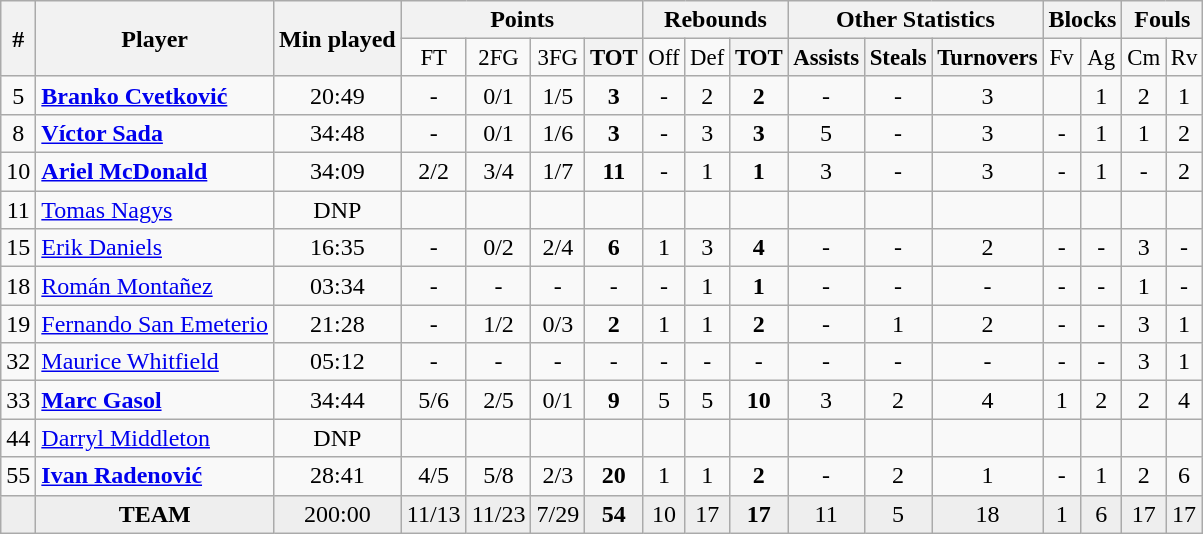<table class="wikitable">
<tr>
<th rowspan="2">#</th>
<th rowspan="2">Player</th>
<th rowspan="2">Min played</th>
<th colspan="4">Points</th>
<th colspan="3">Rebounds</th>
<th colspan="3">Other Statistics</th>
<th colspan="2">Blocks</th>
<th colspan="2">Fouls</th>
</tr>
<tr style="font-size: 95%">
<td align=center>FT</td>
<td align=center>2FG</td>
<td align=center>3FG</td>
<th align=center>TOT</th>
<td align=center>Off</td>
<td align=center>Def</td>
<th align=center>TOT</th>
<th align=center>Assists</th>
<th align=center>Steals</th>
<th align=center>Turnovers</th>
<td align=center>Fv</td>
<td align=center>Ag</td>
<td align=center>Cm</td>
<td align=center>Rv</td>
</tr>
<tr style="text-align:center;">
<td>5</td>
<td align=left><strong> <a href='#'>Branko Cvetković</a></strong></td>
<td>20:49</td>
<td>-</td>
<td>0/1</td>
<td>1/5</td>
<td><strong>3</strong></td>
<td>-</td>
<td>2</td>
<td><strong>2</strong></td>
<td>-</td>
<td>-</td>
<td>3</td>
<td></td>
<td>1</td>
<td>2</td>
<td>1</td>
</tr>
<tr style="text-align:center;">
<td>8</td>
<td align=left><strong> <a href='#'>Víctor Sada</a></strong></td>
<td>34:48</td>
<td>-</td>
<td>0/1</td>
<td>1/6</td>
<td><strong>3</strong></td>
<td>-</td>
<td>3</td>
<td><strong>3</strong></td>
<td>5</td>
<td>-</td>
<td>3</td>
<td>-</td>
<td>1</td>
<td>1</td>
<td>2</td>
</tr>
<tr style="text-align:center;">
<td>10</td>
<td align=left><strong> <a href='#'>Ariel McDonald</a></strong></td>
<td>34:09</td>
<td>2/2</td>
<td>3/4</td>
<td>1/7</td>
<td><strong>11</strong></td>
<td>-</td>
<td>1</td>
<td><strong>1</strong></td>
<td>3</td>
<td>-</td>
<td>3</td>
<td>-</td>
<td>1</td>
<td>-</td>
<td>2</td>
</tr>
<tr style="text-align:center;">
<td>11</td>
<td align=left> <a href='#'>Tomas Nagys</a></td>
<td>DNP</td>
<td></td>
<td></td>
<td></td>
<td></td>
<td></td>
<td></td>
<td></td>
<td></td>
<td></td>
<td></td>
<td></td>
<td></td>
<td></td>
<td></td>
</tr>
<tr style="text-align:center;">
<td>15</td>
<td align=left> <a href='#'>Erik Daniels</a></td>
<td>16:35</td>
<td>-</td>
<td>0/2</td>
<td>2/4</td>
<td><strong>6</strong></td>
<td>1</td>
<td>3</td>
<td><strong>4</strong></td>
<td>-</td>
<td>-</td>
<td>2</td>
<td>-</td>
<td>-</td>
<td>3</td>
<td>-</td>
</tr>
<tr style="text-align:center;">
<td>18</td>
<td align=left> <a href='#'>Román Montañez</a></td>
<td>03:34</td>
<td>-</td>
<td>-</td>
<td>-</td>
<td>-</td>
<td>-</td>
<td>1</td>
<td><strong>1</strong></td>
<td>-</td>
<td>-</td>
<td>-</td>
<td>-</td>
<td>-</td>
<td>1</td>
<td>-</td>
</tr>
<tr style="text-align:center;">
<td>19</td>
<td align=left> <a href='#'>Fernando San Emeterio</a></td>
<td>21:28</td>
<td>-</td>
<td>1/2</td>
<td>0/3</td>
<td><strong>2</strong></td>
<td>1</td>
<td>1</td>
<td><strong>2</strong></td>
<td>-</td>
<td>1</td>
<td>2</td>
<td>-</td>
<td>-</td>
<td>3</td>
<td>1</td>
</tr>
<tr style="text-align:center;">
<td>32</td>
<td align=left> <a href='#'>Maurice Whitfield</a></td>
<td>05:12</td>
<td>-</td>
<td>-</td>
<td>-</td>
<td>-</td>
<td>-</td>
<td>-</td>
<td>-</td>
<td>-</td>
<td>-</td>
<td>-</td>
<td>-</td>
<td>-</td>
<td>3</td>
<td>1</td>
</tr>
<tr style="text-align:center;">
<td>33</td>
<td align=left><strong> <a href='#'>Marc Gasol</a></strong></td>
<td>34:44</td>
<td>5/6</td>
<td>2/5</td>
<td>0/1</td>
<td><strong>9</strong></td>
<td>5</td>
<td>5</td>
<td><strong>10</strong></td>
<td>3</td>
<td>2</td>
<td>4</td>
<td>1</td>
<td>2</td>
<td>2</td>
<td>4</td>
</tr>
<tr style="text-align:center;">
<td>44</td>
<td align=left> <a href='#'>Darryl Middleton</a></td>
<td>DNP</td>
<td></td>
<td></td>
<td></td>
<td></td>
<td></td>
<td></td>
<td></td>
<td></td>
<td></td>
<td></td>
<td></td>
<td></td>
<td></td>
<td></td>
</tr>
<tr style="text-align:center;">
<td>55</td>
<td align=left><strong> <a href='#'>Ivan Radenović</a></strong></td>
<td>28:41</td>
<td>4/5</td>
<td>5/8</td>
<td>2/3</td>
<td><strong>20</strong></td>
<td>1</td>
<td>1</td>
<td><strong>2</strong></td>
<td>-</td>
<td>2</td>
<td>1</td>
<td>-</td>
<td>1</td>
<td>2</td>
<td>6</td>
</tr>
<tr style="text-align:center;" bgcolor=#eee>
<td></td>
<td><strong>TEAM</strong></td>
<td>200:00</td>
<td>11/13</td>
<td>11/23</td>
<td>7/29</td>
<td><strong>54</strong></td>
<td>10</td>
<td>17</td>
<td><strong>17</strong></td>
<td>11</td>
<td>5</td>
<td>18</td>
<td>1</td>
<td>6</td>
<td>17</td>
<td>17</td>
</tr>
</table>
